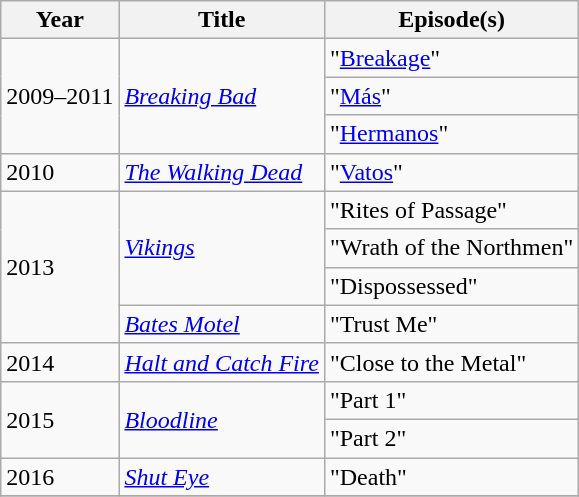<table class="wikitable plainrowheaders">
<tr>
<th>Year</th>
<th>Title</th>
<th>Episode(s)</th>
</tr>
<tr>
<td rowspan=3>2009–2011</td>
<td rowspan=3><em><a href='#'>Breaking Bad</a></em></td>
<td>"<a href='#'>Breakage</a>"</td>
</tr>
<tr>
<td>"<a href='#'>Más</a>"</td>
</tr>
<tr>
<td>"<a href='#'>Hermanos</a>"</td>
</tr>
<tr>
<td>2010</td>
<td><em><a href='#'>The Walking Dead</a></em></td>
<td>"<a href='#'>Vatos</a>"</td>
</tr>
<tr>
<td rowspan=4>2013</td>
<td rowspan=3><em><a href='#'>Vikings</a></em></td>
<td>"Rites of Passage"</td>
</tr>
<tr>
<td>"Wrath of the Northmen"</td>
</tr>
<tr>
<td>"Dispossessed"</td>
</tr>
<tr>
<td><em><a href='#'>Bates Motel</a></em></td>
<td>"Trust Me"</td>
</tr>
<tr>
<td>2014</td>
<td><em><a href='#'>Halt and Catch Fire</a></em></td>
<td>"Close to the Metal"</td>
</tr>
<tr>
<td rowspan=2>2015</td>
<td rowspan=2><em><a href='#'>Bloodline</a></em></td>
<td>"Part 1"</td>
</tr>
<tr>
<td>"Part 2"</td>
</tr>
<tr>
<td>2016</td>
<td><em><a href='#'>Shut Eye</a></em></td>
<td>"Death"</td>
</tr>
<tr>
</tr>
</table>
